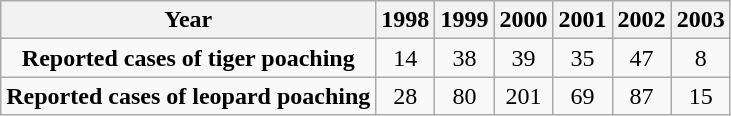<table class="wikitable" style="text-align:center; margin-right:60px">
<tr>
<th>Year</th>
<th>1998</th>
<th>1999</th>
<th>2000</th>
<th>2001</th>
<th>2002</th>
<th>2003</th>
</tr>
<tr>
<td><strong>Reported cases of tiger poaching</strong></td>
<td>14</td>
<td>38</td>
<td>39</td>
<td>35</td>
<td>47</td>
<td>8</td>
</tr>
<tr>
<td><strong>Reported cases of leopard poaching</strong></td>
<td>28</td>
<td>80</td>
<td>201</td>
<td>69</td>
<td>87</td>
<td>15</td>
</tr>
</table>
